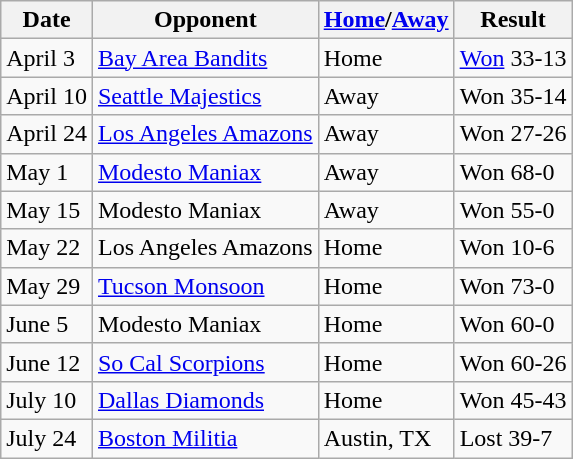<table class="wikitable">
<tr>
<th>Date</th>
<th>Opponent</th>
<th><a href='#'>Home</a>/<a href='#'>Away</a></th>
<th>Result</th>
</tr>
<tr>
<td>April 3</td>
<td><a href='#'>Bay Area Bandits</a></td>
<td>Home</td>
<td><a href='#'>Won</a> 33-13</td>
</tr>
<tr>
<td>April 10</td>
<td><a href='#'>Seattle Majestics</a></td>
<td>Away</td>
<td>Won 35-14</td>
</tr>
<tr>
<td>April 24</td>
<td><a href='#'>Los Angeles Amazons</a></td>
<td>Away</td>
<td>Won 27-26</td>
</tr>
<tr>
<td>May 1</td>
<td><a href='#'>Modesto Maniax</a></td>
<td>Away</td>
<td>Won 68-0</td>
</tr>
<tr>
<td>May 15</td>
<td>Modesto Maniax</td>
<td>Away</td>
<td>Won 55-0</td>
</tr>
<tr>
<td>May 22</td>
<td>Los Angeles Amazons</td>
<td>Home</td>
<td>Won 10-6</td>
</tr>
<tr>
<td>May 29</td>
<td><a href='#'>Tucson Monsoon</a></td>
<td>Home</td>
<td>Won 73-0</td>
</tr>
<tr>
<td>June 5</td>
<td>Modesto Maniax</td>
<td>Home</td>
<td>Won 60-0</td>
</tr>
<tr>
<td>June 12</td>
<td><a href='#'>So Cal Scorpions</a></td>
<td>Home</td>
<td>Won 60-26</td>
</tr>
<tr>
<td>July 10</td>
<td><a href='#'>Dallas Diamonds</a></td>
<td>Home</td>
<td>Won 45-43</td>
</tr>
<tr>
<td>July 24</td>
<td><a href='#'>Boston Militia</a></td>
<td>Austin, TX</td>
<td>Lost  39-7</td>
</tr>
</table>
